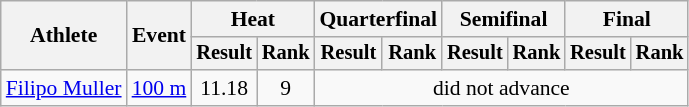<table class=wikitable style="font-size:90%">
<tr>
<th rowspan="2">Athlete</th>
<th rowspan="2">Event</th>
<th colspan="2">Heat</th>
<th colspan="2">Quarterfinal</th>
<th colspan="2">Semifinal</th>
<th colspan="2">Final</th>
</tr>
<tr style="font-size:95%">
<th>Result</th>
<th>Rank</th>
<th>Result</th>
<th>Rank</th>
<th>Result</th>
<th>Rank</th>
<th>Result</th>
<th>Rank</th>
</tr>
<tr align=center>
<td align=left><a href='#'>Filipo Muller</a></td>
<td align=left><a href='#'>100 m</a></td>
<td>11.18</td>
<td>9</td>
<td colspan=6>did not advance</td>
</tr>
</table>
